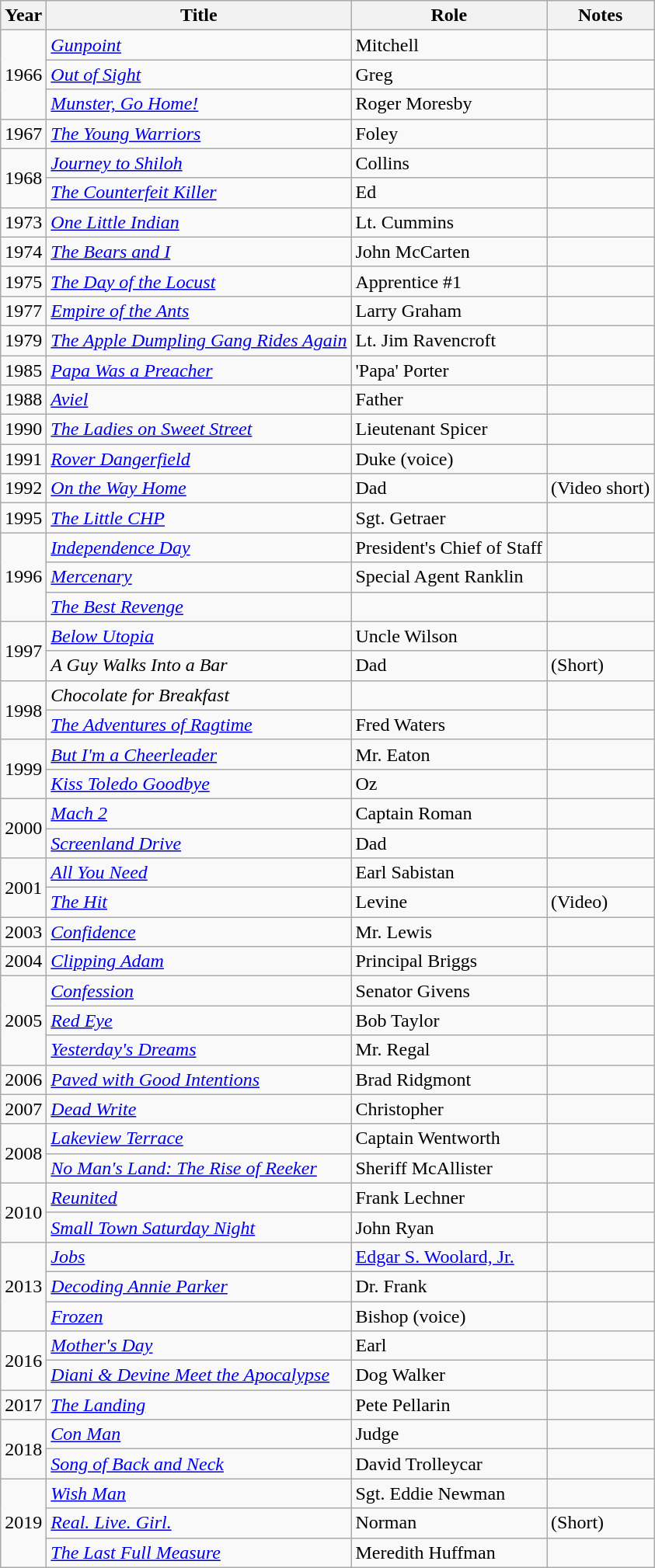<table class="wikitable sortable">
<tr>
<th>Year</th>
<th>Title</th>
<th>Role</th>
<th>Notes</th>
</tr>
<tr>
<td rowspan=3>1966</td>
<td><em><a href='#'>Gunpoint</a></em></td>
<td>Mitchell</td>
<td></td>
</tr>
<tr>
<td><em><a href='#'>Out of Sight</a></em></td>
<td>Greg</td>
<td></td>
</tr>
<tr>
<td><em><a href='#'>Munster, Go Home!</a></em></td>
<td>Roger Moresby</td>
<td></td>
</tr>
<tr>
<td>1967</td>
<td><em><a href='#'>The Young Warriors</a></em></td>
<td>Foley</td>
<td></td>
</tr>
<tr>
<td rowspan=2>1968</td>
<td><em><a href='#'>Journey to Shiloh</a></em></td>
<td>Collins</td>
<td></td>
</tr>
<tr>
<td><em><a href='#'>The Counterfeit Killer</a></em></td>
<td>Ed</td>
<td></td>
</tr>
<tr>
<td>1973</td>
<td><em><a href='#'>One Little Indian</a></em></td>
<td>Lt. Cummins</td>
<td></td>
</tr>
<tr>
<td>1974</td>
<td><em><a href='#'>The Bears and I</a></em></td>
<td>John McCarten</td>
<td></td>
</tr>
<tr>
<td>1975</td>
<td><em><a href='#'>The Day of the Locust</a></em></td>
<td>Apprentice #1</td>
<td></td>
</tr>
<tr>
<td>1977</td>
<td><em><a href='#'>Empire of the Ants</a></em></td>
<td>Larry Graham</td>
<td></td>
</tr>
<tr>
<td>1979</td>
<td><em><a href='#'>The Apple Dumpling Gang Rides Again</a></em></td>
<td>Lt. Jim Ravencroft</td>
<td></td>
</tr>
<tr>
<td>1985</td>
<td><em><a href='#'>Papa Was a Preacher</a></em></td>
<td>'Papa' Porter</td>
<td></td>
</tr>
<tr>
<td>1988</td>
<td><em><a href='#'>Aviel</a></em></td>
<td>Father</td>
<td></td>
</tr>
<tr>
<td>1990</td>
<td><em><a href='#'>The Ladies on Sweet Street</a></em></td>
<td>Lieutenant Spicer</td>
<td></td>
</tr>
<tr>
<td>1991</td>
<td><em><a href='#'>Rover Dangerfield</a></em></td>
<td>Duke (voice)</td>
<td></td>
</tr>
<tr>
<td>1992</td>
<td><em><a href='#'>On the Way Home</a></em></td>
<td>Dad</td>
<td>(Video short)</td>
</tr>
<tr>
<td>1995</td>
<td><em><a href='#'>The Little CHP</a></em></td>
<td>Sgt. Getraer</td>
<td></td>
</tr>
<tr>
<td rowspan=3>1996</td>
<td><em><a href='#'>Independence Day</a></em></td>
<td>President's Chief of Staff</td>
<td></td>
</tr>
<tr>
<td><em><a href='#'>Mercenary</a></em></td>
<td>Special Agent Ranklin</td>
<td></td>
</tr>
<tr>
<td><em><a href='#'>The Best Revenge</a></em></td>
<td></td>
<td></td>
</tr>
<tr>
<td rowspan=2>1997</td>
<td><em><a href='#'>Below Utopia</a></em></td>
<td>Uncle Wilson</td>
<td></td>
</tr>
<tr>
<td><em>A Guy Walks Into a Bar</em></td>
<td>Dad</td>
<td>(Short)</td>
</tr>
<tr>
<td rowspan=2>1998</td>
<td><em>Chocolate for Breakfast</em></td>
<td></td>
<td></td>
</tr>
<tr>
<td><em><a href='#'>The Adventures of Ragtime</a></em></td>
<td>Fred Waters</td>
<td></td>
</tr>
<tr>
<td rowspan=2>1999</td>
<td><em><a href='#'>But I'm a Cheerleader</a></em></td>
<td>Mr. Eaton</td>
<td></td>
</tr>
<tr>
<td><em><a href='#'>Kiss Toledo Goodbye</a></em></td>
<td>Oz</td>
<td></td>
</tr>
<tr>
<td rowspan=2>2000</td>
<td><em><a href='#'>Mach 2</a></em></td>
<td>Captain Roman</td>
<td></td>
</tr>
<tr>
<td><em><a href='#'>Screenland Drive</a></em></td>
<td>Dad</td>
<td></td>
</tr>
<tr>
<td rowspan=2>2001</td>
<td><em><a href='#'>All You Need</a></em></td>
<td>Earl Sabistan</td>
<td></td>
</tr>
<tr>
<td><em><a href='#'>The Hit</a></em></td>
<td>Levine</td>
<td>(Video)</td>
</tr>
<tr>
<td>2003</td>
<td><em><a href='#'>Confidence</a></em></td>
<td>Mr. Lewis</td>
<td></td>
</tr>
<tr>
<td>2004</td>
<td><em><a href='#'>Clipping Adam</a></em></td>
<td>Principal Briggs</td>
<td></td>
</tr>
<tr>
<td rowspan=3>2005</td>
<td><em><a href='#'>Confession</a></em></td>
<td>Senator Givens</td>
<td></td>
</tr>
<tr>
<td><em><a href='#'>Red Eye</a></em></td>
<td>Bob Taylor</td>
<td></td>
</tr>
<tr>
<td><em><a href='#'>Yesterday's Dreams</a></em></td>
<td>Mr. Regal</td>
<td></td>
</tr>
<tr>
<td>2006</td>
<td><em><a href='#'>Paved with Good Intentions</a></em></td>
<td>Brad Ridgmont</td>
<td></td>
</tr>
<tr>
<td>2007</td>
<td><em><a href='#'>Dead Write</a></em></td>
<td>Christopher</td>
<td></td>
</tr>
<tr>
<td rowspan=2>2008</td>
<td><em><a href='#'>Lakeview Terrace</a></em></td>
<td>Captain Wentworth</td>
<td></td>
</tr>
<tr>
<td><em><a href='#'>No Man's Land: The Rise of Reeker</a></em></td>
<td>Sheriff McAllister</td>
<td></td>
</tr>
<tr>
<td rowspan=2>2010</td>
<td><em><a href='#'>Reunited</a></em></td>
<td>Frank Lechner</td>
<td></td>
</tr>
<tr>
<td><em><a href='#'>Small Town Saturday Night</a></em></td>
<td>John Ryan</td>
<td></td>
</tr>
<tr>
<td rowspan=3>2013</td>
<td><em><a href='#'>Jobs</a></em></td>
<td><a href='#'>Edgar S. Woolard, Jr.</a></td>
<td></td>
</tr>
<tr>
<td><em><a href='#'>Decoding Annie Parker</a></em></td>
<td>Dr. Frank</td>
<td></td>
</tr>
<tr>
<td><em><a href='#'>Frozen</a></em></td>
<td>Bishop (voice)</td>
<td></td>
</tr>
<tr>
<td rowspan=2>2016</td>
<td><em><a href='#'>Mother's Day</a></em></td>
<td>Earl</td>
<td></td>
</tr>
<tr>
<td><em><a href='#'>Diani & Devine Meet the Apocalypse</a></em></td>
<td>Dog Walker</td>
<td></td>
</tr>
<tr>
<td>2017</td>
<td><em><a href='#'>The Landing</a></em></td>
<td>Pete Pellarin</td>
<td></td>
</tr>
<tr>
<td rowspan=2>2018</td>
<td><em><a href='#'>Con Man</a></em></td>
<td>Judge</td>
<td></td>
</tr>
<tr>
<td><em><a href='#'>Song of Back and Neck</a></em></td>
<td>David Trolleycar</td>
<td></td>
</tr>
<tr>
<td rowspan=3>2019</td>
<td><em><a href='#'>Wish Man</a></em></td>
<td>Sgt. Eddie Newman</td>
<td></td>
</tr>
<tr>
<td><em><a href='#'>Real. Live. Girl.</a></em></td>
<td>Norman</td>
<td>(Short)</td>
</tr>
<tr>
<td><em><a href='#'>The Last Full Measure</a></em></td>
<td>Meredith Huffman</td>
<td></td>
</tr>
</table>
